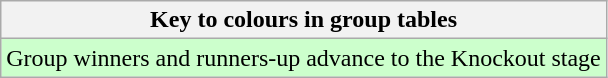<table class="wikitable">
<tr>
<th>Key to colours in group tables</th>
</tr>
<tr bgcolor=#ccffcc>
<td>Group winners and runners-up advance to the Knockout stage</td>
</tr>
</table>
